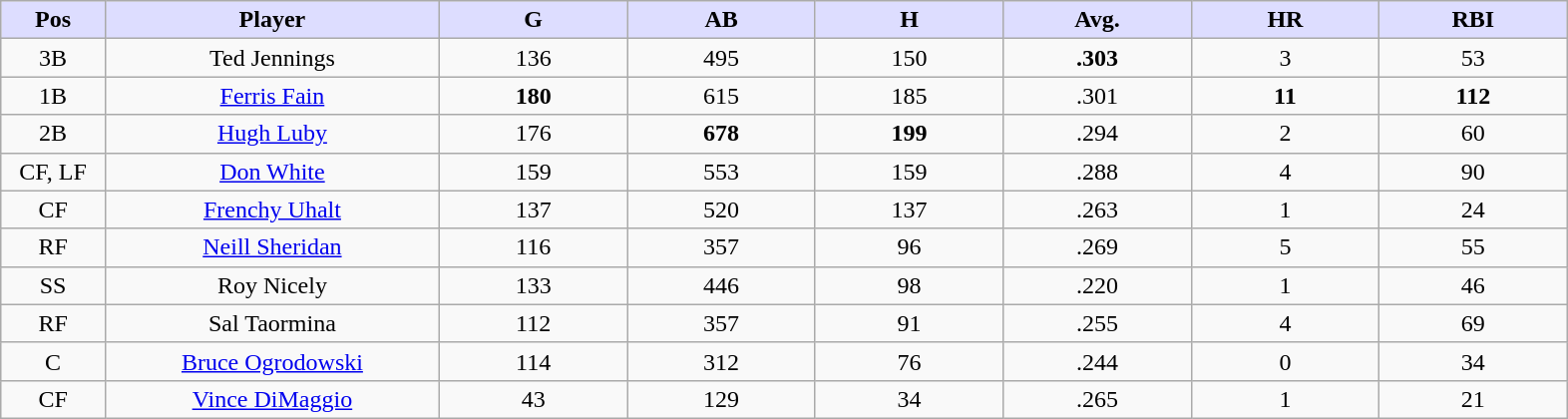<table class="wikitable sortable">
<tr>
<th style="background:#ddf; width:5%;">Pos</th>
<th style="background:#ddf; width:16%;">Player</th>
<th style="background:#ddf; width:9%;">G</th>
<th style="background:#ddf; width:9%;">AB</th>
<th style="background:#ddf; width:9%;">H</th>
<th style="background:#ddf; width:9%;">Avg.</th>
<th style="background:#ddf; width:9%;">HR</th>
<th style="background:#ddf; width:9%;">RBI</th>
</tr>
<tr style="text-align:center;">
<td>3B</td>
<td>Ted Jennings</td>
<td>136</td>
<td>495</td>
<td>150</td>
<td><strong>.303</strong></td>
<td>3</td>
<td>53</td>
</tr>
<tr style="text-align:center;">
<td>1B</td>
<td><a href='#'>Ferris Fain</a></td>
<td><strong>180</strong></td>
<td>615</td>
<td>185</td>
<td>.301</td>
<td><strong>11</strong></td>
<td><strong>112</strong></td>
</tr>
<tr style="text-align:center;">
<td>2B</td>
<td><a href='#'>Hugh Luby</a></td>
<td>176</td>
<td><strong>678</strong></td>
<td><strong>199</strong></td>
<td>.294</td>
<td>2</td>
<td>60</td>
</tr>
<tr style="text-align:center;">
<td>CF, LF</td>
<td><a href='#'>Don White</a></td>
<td>159</td>
<td>553</td>
<td>159</td>
<td>.288</td>
<td>4</td>
<td>90</td>
</tr>
<tr style="text-align:center;">
<td>CF</td>
<td><a href='#'>Frenchy Uhalt</a></td>
<td>137</td>
<td>520</td>
<td>137</td>
<td>.263</td>
<td>1</td>
<td>24</td>
</tr>
<tr style="text-align:center;">
<td>RF</td>
<td><a href='#'>Neill Sheridan</a></td>
<td>116</td>
<td>357</td>
<td>96</td>
<td>.269</td>
<td>5</td>
<td>55</td>
</tr>
<tr style="text-align:center;">
<td>SS</td>
<td>Roy Nicely</td>
<td>133</td>
<td>446</td>
<td>98</td>
<td>.220</td>
<td>1</td>
<td>46</td>
</tr>
<tr style="text-align:center;">
<td>RF</td>
<td>Sal Taormina</td>
<td>112</td>
<td>357</td>
<td>91</td>
<td>.255</td>
<td>4</td>
<td>69</td>
</tr>
<tr style="text-align:center;">
<td>C</td>
<td><a href='#'>Bruce Ogrodowski</a></td>
<td>114</td>
<td>312</td>
<td>76</td>
<td>.244</td>
<td>0</td>
<td>34</td>
</tr>
<tr style="text-align:center;">
<td>CF</td>
<td><a href='#'>Vince DiMaggio</a></td>
<td>43</td>
<td>129</td>
<td>34</td>
<td>.265</td>
<td>1</td>
<td>21</td>
</tr>
</table>
